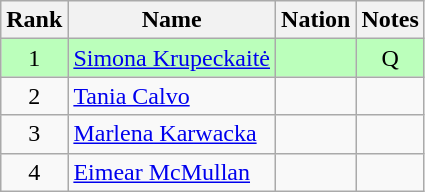<table class="wikitable sortable" style="text-align:center">
<tr>
<th>Rank</th>
<th>Name</th>
<th>Nation</th>
<th>Notes</th>
</tr>
<tr bgcolor=bbffbb>
<td>1</td>
<td align=left><a href='#'>Simona Krupeckaitė</a></td>
<td align=left></td>
<td>Q</td>
</tr>
<tr>
<td>2</td>
<td align=left><a href='#'>Tania Calvo</a></td>
<td align=left></td>
<td></td>
</tr>
<tr>
<td>3</td>
<td align=left><a href='#'>Marlena Karwacka</a></td>
<td align=left></td>
<td></td>
</tr>
<tr>
<td>4</td>
<td align=left><a href='#'>Eimear McMullan</a></td>
<td align=left></td>
<td></td>
</tr>
</table>
